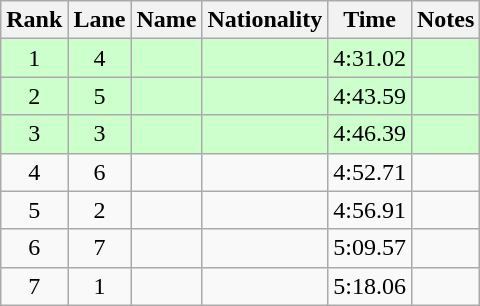<table class="wikitable sortable" style="text-align:center">
<tr>
<th>Rank</th>
<th>Lane</th>
<th>Name</th>
<th>Nationality</th>
<th>Time</th>
<th>Notes</th>
</tr>
<tr bgcolor=ccffcc>
<td>1</td>
<td>4</td>
<td align=left></td>
<td align=left></td>
<td>4:31.02</td>
<td><strong></strong></td>
</tr>
<tr bgcolor=ccffcc>
<td>2</td>
<td>5</td>
<td align=left></td>
<td align=left></td>
<td>4:43.59</td>
<td><strong></strong></td>
</tr>
<tr bgcolor=ccffcc>
<td>3</td>
<td>3</td>
<td align=left></td>
<td align=left></td>
<td>4:46.39</td>
<td><strong></strong></td>
</tr>
<tr>
<td>4</td>
<td>6</td>
<td align=left></td>
<td align=left></td>
<td>4:52.71</td>
<td></td>
</tr>
<tr>
<td>5</td>
<td>2</td>
<td align=left></td>
<td align=left></td>
<td>4:56.91</td>
<td></td>
</tr>
<tr>
<td>6</td>
<td>7</td>
<td align=left></td>
<td align=left></td>
<td>5:09.57</td>
<td></td>
</tr>
<tr>
<td>7</td>
<td>1</td>
<td align=left></td>
<td align=left></td>
<td>5:18.06</td>
<td></td>
</tr>
</table>
